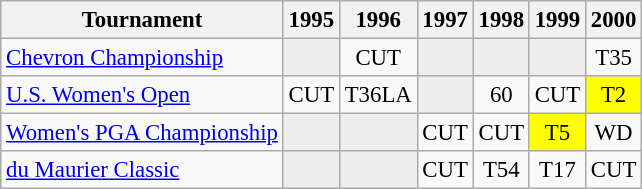<table class="wikitable" style="font-size:95%;text-align:center;">
<tr>
<th>Tournament</th>
<th>1995</th>
<th>1996</th>
<th>1997</th>
<th>1998</th>
<th>1999</th>
<th>2000</th>
</tr>
<tr>
<td align=left><a href='#'>Chevron Championship</a></td>
<td style="background:#eeeeee;"></td>
<td>CUT</td>
<td style="background:#eeeeee;"></td>
<td style="background:#eeeeee;"></td>
<td style="background:#eeeeee;"></td>
<td>T35</td>
</tr>
<tr>
<td align=left><a href='#'>U.S. Women's Open</a></td>
<td>CUT</td>
<td>T36<span>LA</span></td>
<td style="background:#eeeeee;"></td>
<td>60</td>
<td>CUT</td>
<td style="background:yellow;">T2</td>
</tr>
<tr>
<td align=left><a href='#'>Women's PGA Championship</a></td>
<td style="background:#eeeeee;"></td>
<td style="background:#eeeeee;"></td>
<td>CUT</td>
<td>CUT</td>
<td style="background:yellow;">T5</td>
<td>WD</td>
</tr>
<tr>
<td align=left><a href='#'>du Maurier Classic</a></td>
<td style="background:#eeeeee;"></td>
<td style="background:#eeeeee;"></td>
<td>CUT</td>
<td>T54</td>
<td>T17</td>
<td>CUT</td>
</tr>
</table>
